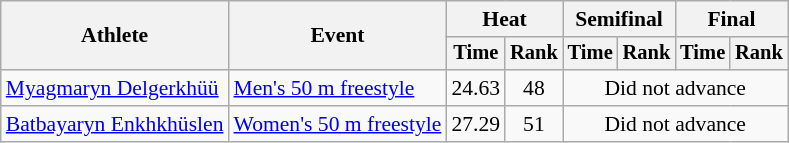<table class=wikitable style="font-size:90%">
<tr>
<th rowspan="2">Athlete</th>
<th rowspan="2">Event</th>
<th colspan="2">Heat</th>
<th colspan="2">Semifinal</th>
<th colspan="2">Final</th>
</tr>
<tr style="font-size:95%">
<th>Time</th>
<th>Rank</th>
<th>Time</th>
<th>Rank</th>
<th>Time</th>
<th>Rank</th>
</tr>
<tr align=center>
<td align=left><a href='#'>Myagmaryn Delgerkhüü</a></td>
<td align=left><a href='#'>Men's 50 m freestyle</a></td>
<td>24.63</td>
<td>48</td>
<td colspan="4">Did not advance</td>
</tr>
<tr align=center>
<td align=left><a href='#'>Batbayaryn Enkhkhüslen</a></td>
<td align=left><a href='#'>Women's 50 m freestyle</a></td>
<td>27.29</td>
<td>51</td>
<td colspan="4">Did not advance</td>
</tr>
</table>
